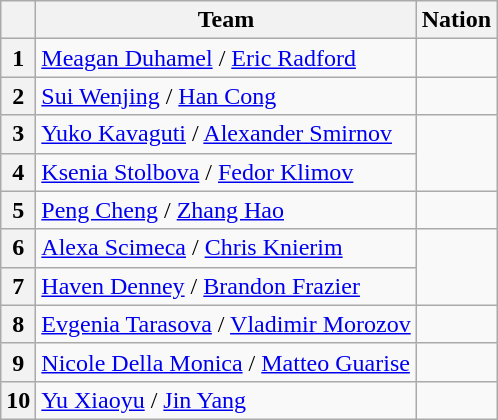<table class="wikitable sortable" style="text-align: left">
<tr>
<th scope="col"></th>
<th scope="col">Team</th>
<th scope="col">Nation</th>
</tr>
<tr>
<th scope="row">1</th>
<td><a href='#'>Meagan Duhamel</a> / <a href='#'>Eric Radford</a></td>
<td></td>
</tr>
<tr>
<th scope="row">2</th>
<td><a href='#'>Sui Wenjing</a> / <a href='#'>Han Cong</a></td>
<td></td>
</tr>
<tr>
<th scope="row">3</th>
<td><a href='#'>Yuko Kavaguti</a> / <a href='#'>Alexander Smirnov</a></td>
<td rowspan="2"></td>
</tr>
<tr>
<th scope="row">4</th>
<td><a href='#'>Ksenia Stolbova</a> / <a href='#'>Fedor Klimov</a></td>
</tr>
<tr>
<th scope="row">5</th>
<td><a href='#'>Peng Cheng</a> / <a href='#'>Zhang Hao</a></td>
<td></td>
</tr>
<tr>
<th scope="row">6</th>
<td><a href='#'>Alexa Scimeca</a> / <a href='#'>Chris Knierim</a></td>
<td rowspan="2"></td>
</tr>
<tr>
<th scope="row">7</th>
<td><a href='#'>Haven Denney</a> / <a href='#'>Brandon Frazier</a></td>
</tr>
<tr>
<th scope="row">8</th>
<td><a href='#'>Evgenia Tarasova</a> / <a href='#'>Vladimir Morozov</a></td>
<td></td>
</tr>
<tr>
<th scope="row">9</th>
<td><a href='#'>Nicole Della Monica</a> / <a href='#'>Matteo Guarise</a></td>
<td></td>
</tr>
<tr>
<th scope="row">10</th>
<td><a href='#'>Yu Xiaoyu</a> / <a href='#'>Jin Yang</a></td>
<td></td>
</tr>
</table>
